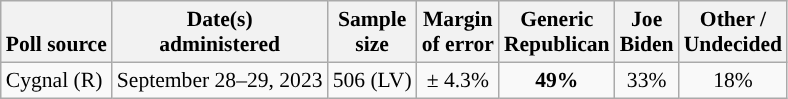<table class="wikitable sortable mw-datatable" style="font-size:90%;text-align:center;line-height:17px">
<tr valign=bottom>
<th>Poll source</th>
<th>Date(s)<br>administered</th>
<th>Sample<br>size</th>
<th>Margin<br>of error</th>
<th class="unsortable">Generic<br>Republican<br></th>
<th class="unsortable">Joe<br>Biden<br></th>
<th class="unsortable">Other /<br>Undecided</th>
</tr>
<tr>
<td style="text-align:left;">Cygnal (R)</td>
<td data-sort-value=2023-09-29>September 28–29, 2023</td>
<td>506 (LV)</td>
<td>± 4.3%</td>
<td style="background-color:"><strong>49%</strong></td>
<td>33%</td>
<td>18%</td>
</tr>
</table>
